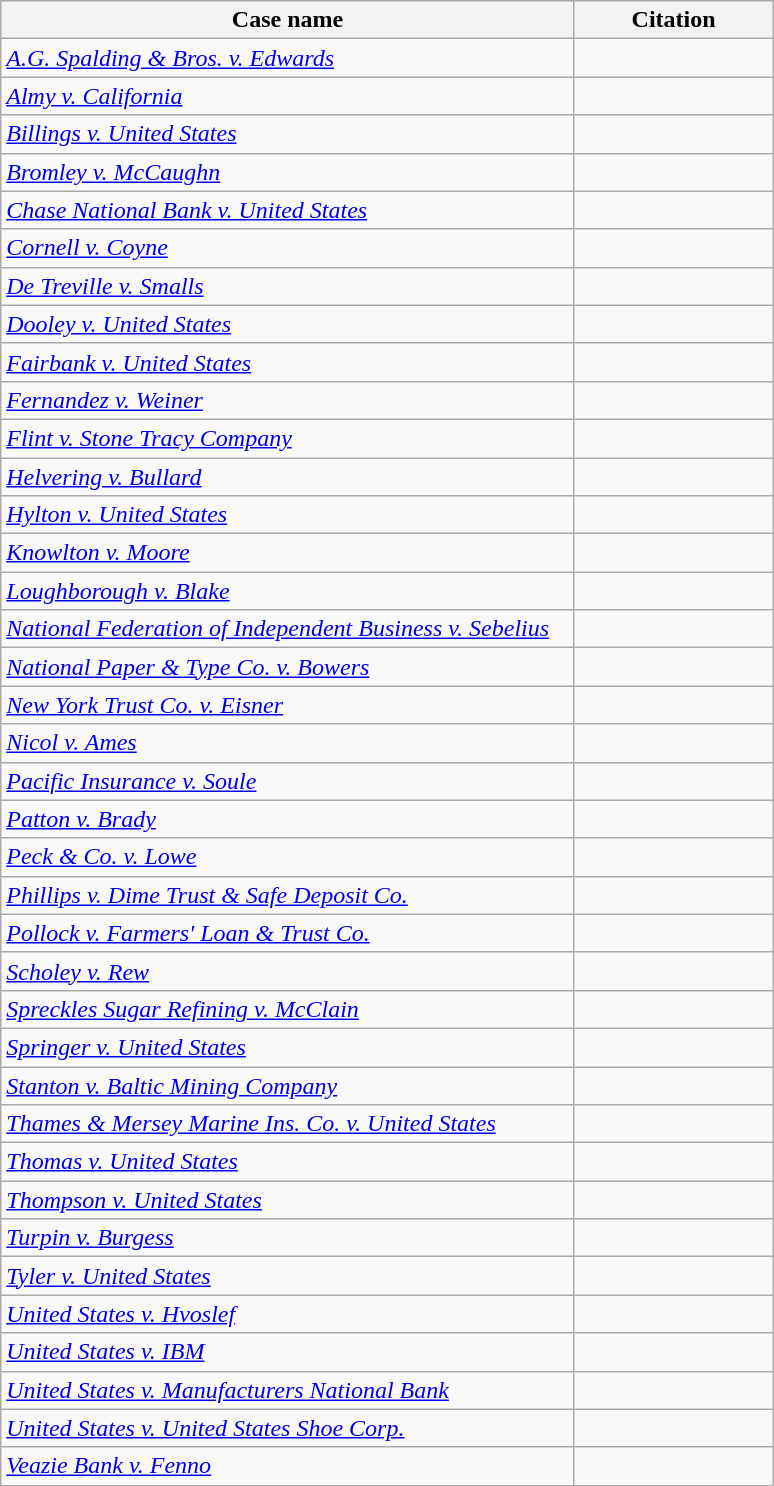<table class="wikitable sortable" border="6">
<tr>
<th width=375pt; align="center">Case name</th>
<th width=125pt; align="center">Citation</th>
</tr>
<tr>
<td><em><a href='#'>A.G. Spalding & Bros. v. Edwards</a></em></td>
<td data-sort-value="262.066"></td>
</tr>
<tr>
<td><em><a href='#'>Almy v. California</a></em></td>
<td data-sort-value="065.169"></td>
</tr>
<tr>
<td><em><a href='#'>Billings v. United States</a></em></td>
<td data-sort-value="232.261"></td>
</tr>
<tr>
<td><em><a href='#'>Bromley v. McCaughn</a></em></td>
<td data-sort-value="280.124"></td>
</tr>
<tr>
<td><em><a href='#'>Chase National Bank v. United States</a></em></td>
<td data-sort-value="278.327"></td>
</tr>
<tr>
<td><em><a href='#'>Cornell v. Coyne</a></em></td>
<td data-sort-value="192.418"></td>
</tr>
<tr>
<td><em><a href='#'>De Treville v. Smalls</a></em></td>
<td data-sort-value="098.517"></td>
</tr>
<tr>
<td><em><a href='#'>Dooley v. United States</a></em></td>
<td data-sort-value="183.151"></td>
</tr>
<tr>
<td><em><a href='#'>Fairbank v. United States</a></em></td>
<td data-sort-value="181.283"></td>
</tr>
<tr>
<td><em><a href='#'>Fernandez v. Weiner</a></em></td>
<td data-sort-value="326.340"></td>
</tr>
<tr>
<td><em><a href='#'>Flint v. Stone Tracy Company</a></em></td>
<td data-sort-value="220.107"></td>
</tr>
<tr>
<td><em><a href='#'>Helvering v. Bullard</a></em></td>
<td data-sort-value="303.297"></td>
</tr>
<tr>
<td><em><a href='#'>Hylton v. United States</a></em></td>
<td data-sort-value="003.171"></td>
</tr>
<tr>
<td><em><a href='#'>Knowlton v. Moore</a></em></td>
<td data-sort-value="178.041"></td>
</tr>
<tr>
<td><em><a href='#'>Loughborough v. Blake</a></em></td>
<td data-sort-value="018.317"></td>
</tr>
<tr>
<td><em><a href='#'>National Federation of Independent Business v. Sebelius</a></em></td>
<td data-sort-value="567.519"></td>
</tr>
<tr>
<td><em><a href='#'>National Paper & Type Co. v. Bowers</a></em></td>
<td data-sort-value="266.373"></td>
</tr>
<tr>
<td><em><a href='#'>New York Trust Co. v. Eisner</a></em></td>
<td data-sort-value="256.345"></td>
</tr>
<tr>
<td><em><a href='#'>Nicol v. Ames</a></em></td>
<td data-sort-value="173.509"></td>
</tr>
<tr>
<td><em><a href='#'>Pacific Insurance v. Soule</a></em></td>
<td data-sort-value="074.433"></td>
</tr>
<tr>
<td><em><a href='#'>Patton v. Brady</a></em></td>
<td data-sort-value="184.608"></td>
</tr>
<tr>
<td><em><a href='#'>Peck & Co. v. Lowe</a></em></td>
<td data-sort-value="247.165"></td>
</tr>
<tr>
<td><em><a href='#'>Phillips v. Dime Trust & Safe Deposit Co.</a></em></td>
<td data-sort-value="284.160"></td>
</tr>
<tr>
<td><em><a href='#'>Pollock v. Farmers' Loan & Trust Co.</a></em></td>
<td data-sort-value="157.429"><br></td>
</tr>
<tr>
<td><em><a href='#'>Scholey v. Rew</a></em></td>
<td data-sort-value="090.331"></td>
</tr>
<tr>
<td><em><a href='#'>Spreckles Sugar Refining v. McClain</a></em></td>
<td data-sort-value="192.397"></td>
</tr>
<tr>
<td><em><a href='#'>Springer v. United States</a></em></td>
<td data-sort-value="102.586"></td>
</tr>
<tr>
<td><em><a href='#'>Stanton v. Baltic Mining Company</a></em></td>
<td data-sort-value="240.103"></td>
</tr>
<tr>
<td><em><a href='#'>Thames & Mersey Marine Ins. Co. v. United States</a></em></td>
<td data-sort-value="237.019"></td>
</tr>
<tr>
<td><em><a href='#'>Thomas v. United States</a></em></td>
<td data-sort-value="192.363"></td>
</tr>
<tr>
<td><em><a href='#'>Thompson v. United States</a></em></td>
<td data-sort-value="155.271"></td>
</tr>
<tr>
<td><em><a href='#'>Turpin v. Burgess</a></em></td>
<td data-sort-value="117.504"></td>
</tr>
<tr>
<td><em><a href='#'>Tyler v. United States</a></em></td>
<td data-sort-value="281.497"></td>
</tr>
<tr>
<td><em><a href='#'>United States v. Hvoslef</a></em></td>
<td data-sort-value="237.001"></td>
</tr>
<tr>
<td><em><a href='#'>United States v. IBM</a></em></td>
<td data-sort-value="517.843"></td>
</tr>
<tr>
<td><em><a href='#'>United States v. Manufacturers National Bank</a></em></td>
<td data-sort-value="363.194"></td>
</tr>
<tr>
<td><em><a href='#'>United States v. United States Shoe Corp.</a></em></td>
<td data-sort-value="523.360"></td>
</tr>
<tr>
<td><em><a href='#'>Veazie Bank v. Fenno</a></em></td>
<td data-sort-value="075.533"></td>
</tr>
</table>
